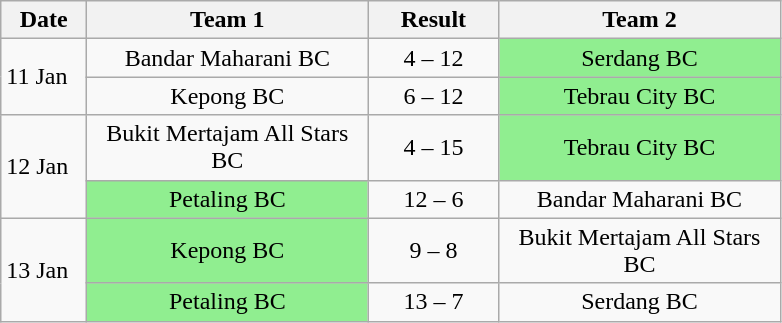<table class="wikitable">
<tr>
<th width=50>Date</th>
<th width=180>Team 1</th>
<th width=80 style="text-align:center;">Result</th>
<th width=180>Team 2</th>
</tr>
<tr>
<td rowspan=2>11 Jan</td>
<td style="text-align:center;">Bandar Maharani BC</td>
<td style="text-align:center;">4 – 12</td>
<td style="text-align:center;background:lightgreen;">Serdang BC</td>
</tr>
<tr>
<td style="text-align:center;">Kepong BC</td>
<td style="text-align:center;">6 – 12</td>
<td style="text-align:center;background:lightgreen;">Tebrau City BC</td>
</tr>
<tr>
<td rowspan=2>12 Jan</td>
<td style="text-align:center;">Bukit Mertajam All Stars BC</td>
<td style="text-align:center;">4 – 15</td>
<td style="text-align:center;background:lightgreen;">Tebrau City BC</td>
</tr>
<tr>
<td style="text-align:center;background:lightgreen;">Petaling BC</td>
<td style="text-align:center;">12 – 6</td>
<td style="text-align:center;">Bandar Maharani BC</td>
</tr>
<tr>
<td rowspan=2>13 Jan</td>
<td style="text-align:center;background:lightgreen;">Kepong BC</td>
<td style="text-align:center;">9 – 8</td>
<td style="text-align:center;">Bukit Mertajam All Stars BC</td>
</tr>
<tr>
<td style="text-align:center;background:lightgreen;">Petaling BC</td>
<td style="text-align:center;">13 – 7</td>
<td style="text-align:center;">Serdang BC</td>
</tr>
</table>
